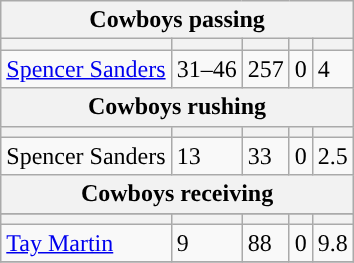<table class="wikitable plainrowheaders">
<tr>
<th colspan="6">Cowboys passing</th>
</tr>
<tr>
<th scope="col"></th>
<th scope="col"></th>
<th scope="col"></th>
<th scope="col"></th>
<th scope="col"></th>
</tr>
<tr>
<td><a href='#'>Spencer Sanders</a></td>
<td>31–46</td>
<td>257</td>
<td>0</td>
<td>4</td>
</tr>
<tr>
<th colspan="6">Cowboys rushing</th>
</tr>
<tr>
<th scope="col"></th>
<th scope="col"></th>
<th scope="col"></th>
<th scope="col"></th>
<th scope="col"></th>
</tr>
<tr>
<td>Spencer Sanders</td>
<td>13</td>
<td>33</td>
<td>0</td>
<td>2.5</td>
</tr>
<tr>
<th colspan="6">Cowboys receiving</th>
</tr>
<tr>
</tr>
<tr>
<th scope="col"></th>
<th scope="col"></th>
<th scope="col"></th>
<th scope="col"></th>
<th scope="col"></th>
</tr>
<tr>
<td><a href='#'>Tay Martin</a></td>
<td>9</td>
<td>88</td>
<td>0</td>
<td>9.8</td>
</tr>
<tr>
</tr>
</table>
